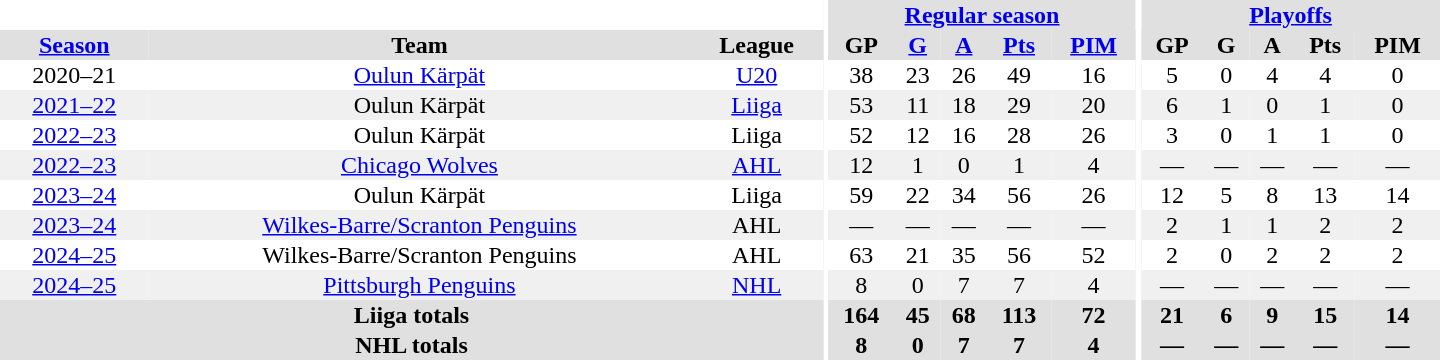<table border="0" cellpadding="1" cellspacing="0" style="text-align:center; width:60em;">
<tr bgcolor="#e0e0e0">
<th colspan="3" bgcolor="#ffffff"></th>
<th rowspan="100" bgcolor="#ffffff"></th>
<th colspan="5"><a href='#'>Regular season</a></th>
<th rowspan="100" bgcolor="#ffffff"></th>
<th colspan="5"><a href='#'>Playoffs</a></th>
</tr>
<tr bgcolor="#e0e0e0">
<th><a href='#'>Season</a></th>
<th>Team</th>
<th>League</th>
<th>GP</th>
<th><a href='#'>G</a></th>
<th><a href='#'>A</a></th>
<th><a href='#'>Pts</a></th>
<th><a href='#'>PIM</a></th>
<th>GP</th>
<th>G</th>
<th>A</th>
<th>Pts</th>
<th>PIM</th>
</tr>
<tr>
<td>2020–21</td>
<td><a href='#'>Oulun Kärpät</a></td>
<td><a href='#'>U20</a></td>
<td>38</td>
<td>23</td>
<td>26</td>
<td>49</td>
<td>16</td>
<td>5</td>
<td>0</td>
<td>4</td>
<td>4</td>
<td>0</td>
</tr>
<tr bgcolor="#f0f0f0">
<td><a href='#'>2021–22</a></td>
<td>Oulun Kärpät</td>
<td><a href='#'>Liiga</a></td>
<td>53</td>
<td>11</td>
<td>18</td>
<td>29</td>
<td>20</td>
<td>6</td>
<td>1</td>
<td>0</td>
<td>1</td>
<td>0</td>
</tr>
<tr>
<td><a href='#'>2022–23</a></td>
<td>Oulun Kärpät</td>
<td>Liiga</td>
<td>52</td>
<td>12</td>
<td>16</td>
<td>28</td>
<td>26</td>
<td>3</td>
<td>0</td>
<td>1</td>
<td>1</td>
<td>0</td>
</tr>
<tr bgcolor="#f0f0f0">
<td><a href='#'>2022–23</a></td>
<td><a href='#'>Chicago Wolves</a></td>
<td><a href='#'>AHL</a></td>
<td>12</td>
<td>1</td>
<td>0</td>
<td>1</td>
<td>4</td>
<td>—</td>
<td>—</td>
<td>—</td>
<td>—</td>
<td>—</td>
</tr>
<tr>
<td><a href='#'>2023–24</a></td>
<td>Oulun Kärpät</td>
<td>Liiga</td>
<td>59</td>
<td>22</td>
<td>34</td>
<td>56</td>
<td>26</td>
<td>12</td>
<td>5</td>
<td>8</td>
<td>13</td>
<td>14</td>
</tr>
<tr bgcolor="#f0f0f0">
<td><a href='#'>2023–24</a></td>
<td><a href='#'>Wilkes-Barre/Scranton Penguins</a></td>
<td>AHL</td>
<td>—</td>
<td>—</td>
<td>—</td>
<td>—</td>
<td>—</td>
<td>2</td>
<td>1</td>
<td>1</td>
<td>2</td>
<td>2</td>
</tr>
<tr>
<td><a href='#'>2024–25</a></td>
<td>Wilkes-Barre/Scranton Penguins</td>
<td>AHL</td>
<td>63</td>
<td>21</td>
<td>35</td>
<td>56</td>
<td>52</td>
<td>2</td>
<td>0</td>
<td>2</td>
<td>2</td>
<td>2</td>
</tr>
<tr bgcolor="#f0f0f0">
<td><a href='#'>2024–25</a></td>
<td><a href='#'>Pittsburgh Penguins</a></td>
<td><a href='#'>NHL</a></td>
<td>8</td>
<td>0</td>
<td>7</td>
<td>7</td>
<td>4</td>
<td>—</td>
<td>—</td>
<td>—</td>
<td>—</td>
<td>—</td>
</tr>
<tr bgcolor="#e0e0e0">
<th colspan="3">Liiga totals</th>
<th>164</th>
<th>45</th>
<th>68</th>
<th>113</th>
<th>72</th>
<th>21</th>
<th>6</th>
<th>9</th>
<th>15</th>
<th>14</th>
</tr>
<tr bgcolor="#e0e0e0">
<th colspan="3">NHL totals</th>
<th>8</th>
<th>0</th>
<th>7</th>
<th>7</th>
<th>4</th>
<th>—</th>
<th>—</th>
<th>—</th>
<th>—</th>
<th>—</th>
</tr>
</table>
